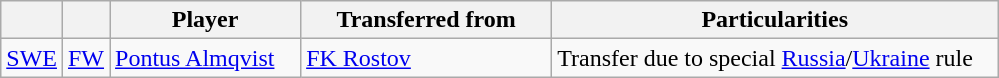<table class="wikitable plainrowheaders sortable">
<tr>
<th></th>
<th></th>
<th style="width: 120px;">Player</th>
<th style="width: 160px;">Transferred from</th>
<th style="width: 290px;">Particularities</th>
</tr>
<tr>
<td><strong></strong> <a href='#'>SWE</a></td>
<td><a href='#'>FW</a></td>
<td><a href='#'>Pontus Almqvist</a></td>
<td><strong></strong> <a href='#'>FK Rostov</a></td>
<td>Transfer due to special <a href='#'>Russia</a>/<a href='#'>Ukraine</a> rule</td>
</tr>
</table>
